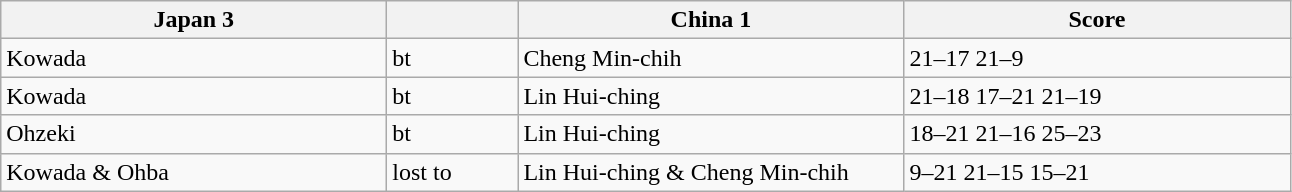<table class="wikitable">
<tr>
<th width=250> Japan 3</th>
<th width=80></th>
<th width=250> China 1</th>
<th width=250>Score</th>
</tr>
<tr>
<td>Kowada</td>
<td>bt</td>
<td>Cheng Min-chih</td>
<td>21–17 21–9</td>
</tr>
<tr>
<td>Kowada</td>
<td>bt</td>
<td>Lin Hui-ching</td>
<td>21–18 17–21 21–19</td>
</tr>
<tr>
<td>Ohzeki</td>
<td>bt</td>
<td>Lin Hui-ching</td>
<td>18–21 21–16 25–23</td>
</tr>
<tr>
<td>Kowada & Ohba</td>
<td>lost to</td>
<td>Lin Hui-ching & Cheng Min-chih</td>
<td>9–21 21–15 15–21</td>
</tr>
</table>
